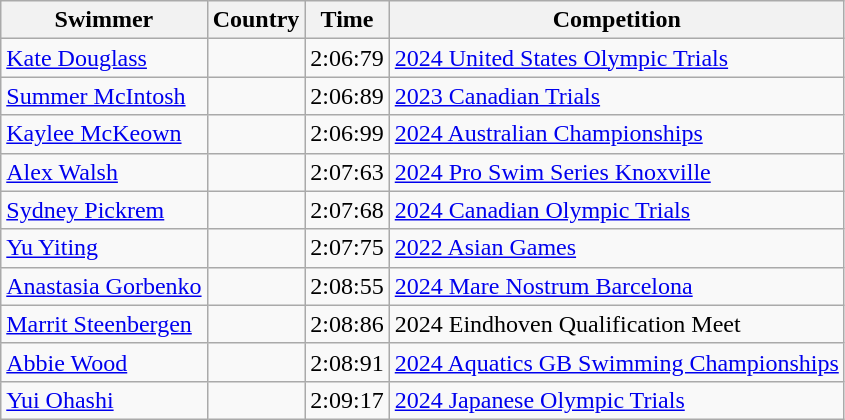<table class="wikitable sortable mw-collapsible">
<tr>
<th scope="col">Swimmer</th>
<th scope="col">Country</th>
<th scope="col">Time</th>
<th scope="col">Competition</th>
</tr>
<tr>
<td><a href='#'>Kate Douglass</a></td>
<td></td>
<td>2:06:79</td>
<td><a href='#'>2024 United States Olympic Trials</a></td>
</tr>
<tr>
<td><a href='#'>Summer McIntosh</a></td>
<td></td>
<td>2:06:89</td>
<td><a href='#'>2023 Canadian Trials</a></td>
</tr>
<tr>
<td><a href='#'>Kaylee McKeown</a></td>
<td></td>
<td>2:06:99</td>
<td><a href='#'>2024 Australian Championships</a></td>
</tr>
<tr>
<td><a href='#'>Alex Walsh</a></td>
<td></td>
<td>2:07:63</td>
<td><a href='#'>2024 Pro Swim Series Knoxville</a></td>
</tr>
<tr>
<td><a href='#'>Sydney Pickrem</a></td>
<td></td>
<td>2:07:68</td>
<td><a href='#'>2024 Canadian Olympic Trials</a></td>
</tr>
<tr>
<td><a href='#'>Yu Yiting</a></td>
<td></td>
<td>2:07:75</td>
<td><a href='#'>2022 Asian Games</a></td>
</tr>
<tr>
<td><a href='#'>Anastasia Gorbenko</a></td>
<td></td>
<td>2:08:55</td>
<td><a href='#'>2024 Mare Nostrum Barcelona</a></td>
</tr>
<tr>
<td><a href='#'>Marrit Steenbergen</a></td>
<td></td>
<td>2:08:86</td>
<td>2024 Eindhoven Qualification Meet</td>
</tr>
<tr>
<td><a href='#'>Abbie Wood</a></td>
<td></td>
<td>2:08:91</td>
<td><a href='#'>2024 Aquatics GB Swimming Championships</a></td>
</tr>
<tr>
<td><a href='#'>Yui Ohashi</a></td>
<td></td>
<td>2:09:17</td>
<td><a href='#'>2024 Japanese Olympic Trials</a></td>
</tr>
</table>
